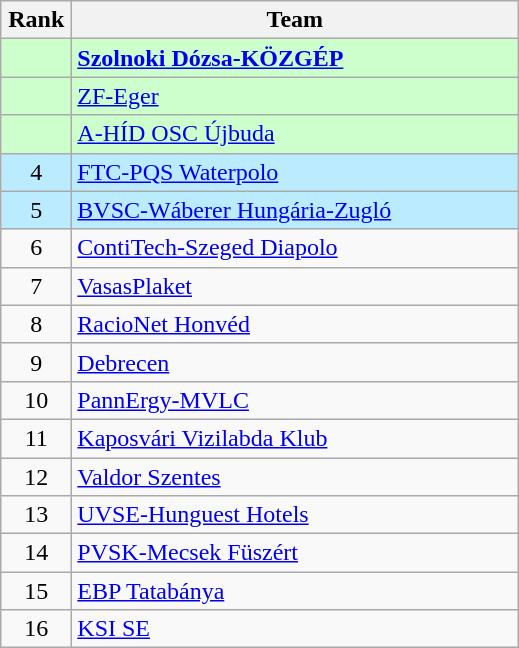<table class="wikitable">
<tr>
<th width=40>Rank</th>
<th width=290>Team</th>
</tr>
<tr bgcolor=#ccffcc>
<td align="center"></td>
<td align="left"> <strong><a href='#'>Szolnoki Dózsa-KÖZGÉP</a></strong></td>
</tr>
<tr bgcolor=#ccffcc>
<td align="center"></td>
<td align="left"> <a href='#'>ZF-Eger</a></td>
</tr>
<tr bgcolor=#ccffcc>
<td align="center"></td>
<td align="left"> <a href='#'>A-HÍD OSC Újbuda</a></td>
</tr>
<tr bgcolor=#bbebff>
<td align="center">4</td>
<td align="left"> <a href='#'>FTC-PQS Waterpolo</a></td>
</tr>
<tr bgcolor=#bbebff>
<td align="center">5</td>
<td align="left"> <a href='#'>BVSC-Wáberer Hungária-Zugló</a></td>
</tr>
<tr>
<td align="center">6</td>
<td align="left"> <a href='#'>ContiTech-Szeged Diapolo</a></td>
</tr>
<tr>
<td align="center">7</td>
<td align="left"> <a href='#'>VasasPlaket</a></td>
</tr>
<tr>
<td align="center">8</td>
<td align="left"> <a href='#'>RacioNet Honvéd</a></td>
</tr>
<tr>
<td align="center">9</td>
<td align="left"> <a href='#'>Debrecen</a></td>
</tr>
<tr>
<td align="center">10</td>
<td align="left"> <a href='#'>PannErgy-MVLC</a></td>
</tr>
<tr>
<td align="center">11</td>
<td align="left"> <a href='#'>Kaposvári Vizilabda Klub</a></td>
</tr>
<tr>
<td align="center">12</td>
<td align="left"> <a href='#'>Valdor Szentes</a></td>
</tr>
<tr>
<td align="center">13</td>
<td align="left"> <a href='#'>UVSE-Hunguest Hotels</a></td>
</tr>
<tr>
<td align="center">14</td>
<td align="left"> <a href='#'>PVSK-Mecsek Füszért</a></td>
</tr>
<tr>
<td align="center">15</td>
<td align="left"> <a href='#'>EBP Tatabánya</a></td>
</tr>
<tr>
<td align="center">16</td>
<td align="left"> <a href='#'>KSI SE</a></td>
</tr>
</table>
